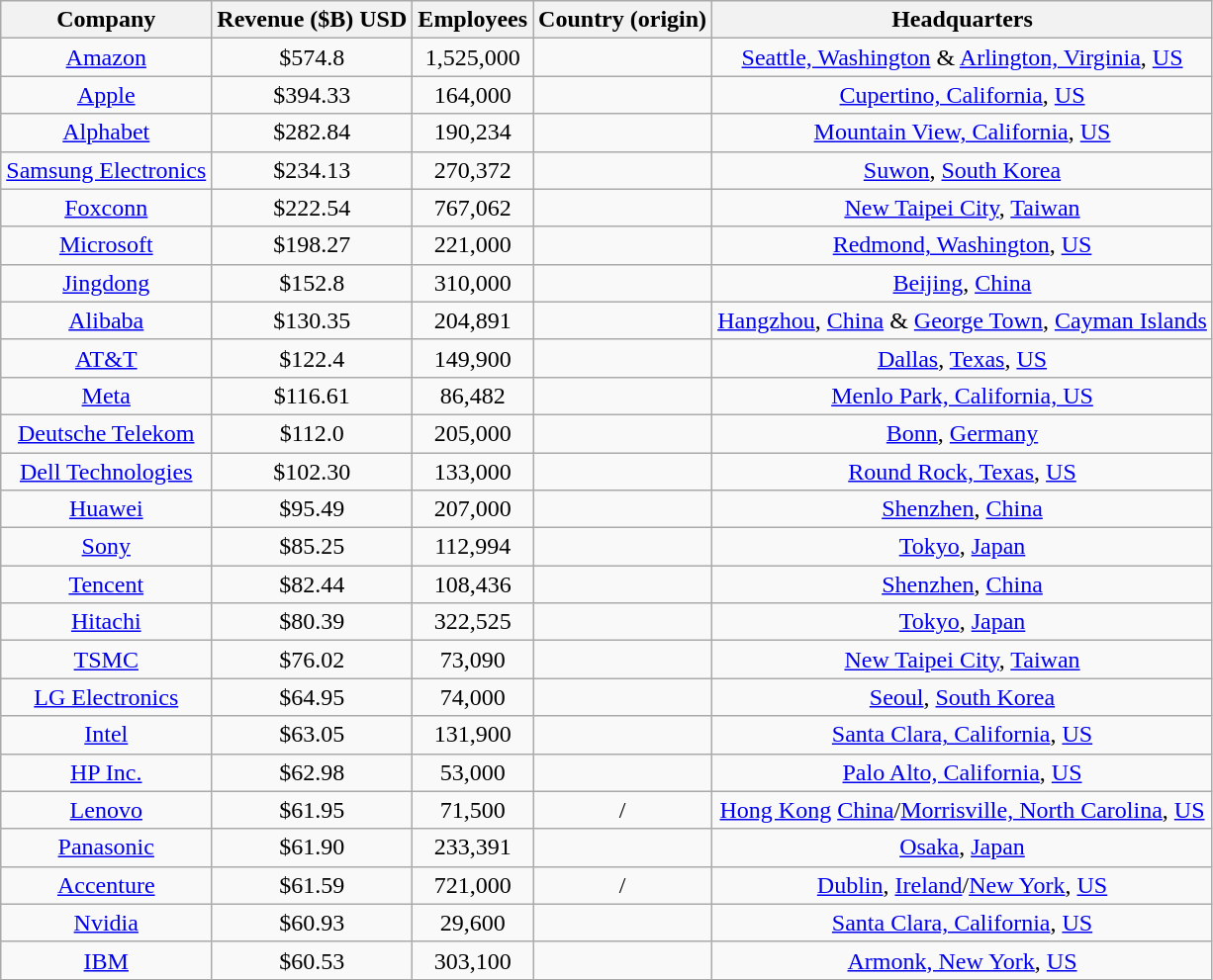<table class="wikitable sortable plainrowheads static-row-numbers" style="text-align:center;">
<tr>
<th>Company</th>
<th>Revenue ($B) USD</th>
<th>Employees</th>
<th>Country (origin)</th>
<th>Headquarters</th>
</tr>
<tr>
<td><a href='#'>Amazon</a></td>
<td>$574.8</td>
<td>1,525,000</td>
<td></td>
<td><a href='#'>Seattle, Washington</a> & <a href='#'>Arlington, Virginia</a>, <a href='#'>US</a></td>
</tr>
<tr>
<td><a href='#'>Apple</a></td>
<td>$394.33</td>
<td>164,000</td>
<td></td>
<td><a href='#'>Cupertino, California</a>, <a href='#'>US</a></td>
</tr>
<tr>
<td><a href='#'>Alphabet</a></td>
<td>$282.84</td>
<td>190,234</td>
<td></td>
<td><a href='#'>Mountain View, California</a>, <a href='#'>US</a></td>
</tr>
<tr>
<td><a href='#'>Samsung Electronics</a></td>
<td>$234.13</td>
<td>270,372</td>
<td></td>
<td><a href='#'>Suwon</a>, <a href='#'>South Korea</a></td>
</tr>
<tr>
<td><a href='#'>Foxconn</a></td>
<td>$222.54</td>
<td>767,062</td>
<td></td>
<td><a href='#'>New Taipei City</a>, <a href='#'>Taiwan</a></td>
</tr>
<tr>
<td><a href='#'>Microsoft</a></td>
<td>$198.27</td>
<td>221,000</td>
<td></td>
<td><a href='#'>Redmond, Washington</a>, <a href='#'>US</a></td>
</tr>
<tr>
<td><a href='#'>Jingdong</a></td>
<td>$152.8</td>
<td>310,000</td>
<td></td>
<td><a href='#'>Beijing</a>, <a href='#'>China</a></td>
</tr>
<tr>
<td><a href='#'>Alibaba</a></td>
<td>$130.35</td>
<td>204,891</td>
<td><br></td>
<td><a href='#'>Hangzhou</a>, <a href='#'>China</a> & <a href='#'>George Town</a>, <a href='#'>Cayman Islands</a></td>
</tr>
<tr>
<td><a href='#'>AT&T</a></td>
<td>$122.4</td>
<td>149,900</td>
<td></td>
<td><a href='#'>Dallas</a>, <a href='#'>Texas</a>, <a href='#'>US</a></td>
</tr>
<tr>
<td><a href='#'>Meta</a></td>
<td>$116.61</td>
<td>86,482</td>
<td></td>
<td><a href='#'>Menlo Park, California, US</a></td>
</tr>
<tr>
<td><a href='#'>Deutsche Telekom</a></td>
<td>$112.0</td>
<td>205,000</td>
<td></td>
<td><a href='#'>Bonn</a>, <a href='#'>Germany</a></td>
</tr>
<tr>
<td><a href='#'>Dell Technologies</a></td>
<td>$102.30</td>
<td>133,000</td>
<td></td>
<td><a href='#'>Round Rock, Texas</a>, <a href='#'>US</a></td>
</tr>
<tr>
<td><a href='#'>Huawei</a></td>
<td>$95.49</td>
<td>207,000</td>
<td></td>
<td><a href='#'>Shenzhen</a>, <a href='#'>China</a></td>
</tr>
<tr>
<td><a href='#'>Sony</a></td>
<td>$85.25</td>
<td>112,994</td>
<td></td>
<td><a href='#'>Tokyo</a>, <a href='#'>Japan</a></td>
</tr>
<tr>
<td><a href='#'>Tencent</a></td>
<td>$82.44</td>
<td>108,436</td>
<td></td>
<td><a href='#'>Shenzhen</a>, <a href='#'>China</a></td>
</tr>
<tr>
<td><a href='#'>Hitachi</a></td>
<td>$80.39</td>
<td>322,525</td>
<td></td>
<td><a href='#'>Tokyo</a>, <a href='#'>Japan</a></td>
</tr>
<tr>
<td><a href='#'>TSMC</a></td>
<td>$76.02</td>
<td>73,090</td>
<td></td>
<td><a href='#'>New Taipei City</a>, <a href='#'>Taiwan</a></td>
</tr>
<tr>
<td><a href='#'>LG Electronics</a></td>
<td>$64.95</td>
<td>74,000</td>
<td></td>
<td><a href='#'>Seoul</a>, <a href='#'>South Korea</a></td>
</tr>
<tr>
<td><a href='#'>Intel</a></td>
<td>$63.05</td>
<td>131,900</td>
<td></td>
<td><a href='#'>Santa Clara, California</a>, <a href='#'>US</a></td>
</tr>
<tr>
<td><a href='#'>HP Inc.</a></td>
<td>$62.98</td>
<td>53,000</td>
<td></td>
<td><a href='#'>Palo Alto, California</a>, <a href='#'>US</a></td>
</tr>
<tr>
<td><a href='#'>Lenovo</a></td>
<td>$61.95</td>
<td>71,500</td>
<td>/</td>
<td><a href='#'>Hong Kong</a> <a href='#'>China</a>/<a href='#'>Morrisville, North Carolina</a>, <a href='#'>US</a>  </td>
</tr>
<tr>
<td><a href='#'>Panasonic</a></td>
<td>$61.90</td>
<td>233,391</td>
<td></td>
<td><a href='#'>Osaka</a>, <a href='#'>Japan</a></td>
</tr>
<tr>
<td><a href='#'>Accenture</a></td>
<td>$61.59</td>
<td>721,000</td>
<td>/</td>
<td><a href='#'>Dublin</a>, <a href='#'>Ireland</a>/<a href='#'>New York</a>, <a href='#'>US</a></td>
</tr>
<tr>
<td><a href='#'>Nvidia</a></td>
<td>$60.93</td>
<td>29,600</td>
<td></td>
<td><a href='#'>Santa Clara, California</a>, <a href='#'>US</a></td>
</tr>
<tr>
<td><a href='#'>IBM</a></td>
<td>$60.53</td>
<td>303,100</td>
<td></td>
<td><a href='#'>Armonk, New York</a>, <a href='#'>US</a></td>
</tr>
</table>
